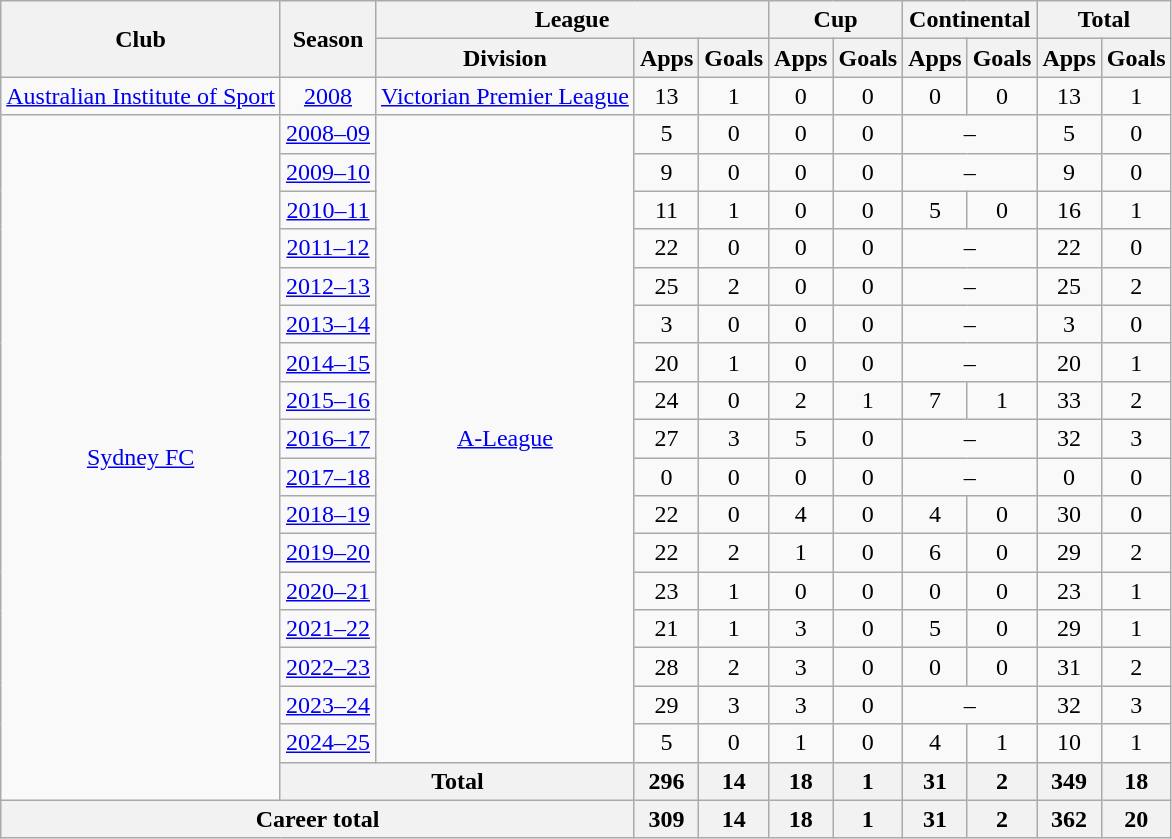<table class="wikitable" style="text-align:center">
<tr>
<th rowspan="2">Club</th>
<th rowspan="2">Season</th>
<th colspan="3">League</th>
<th colspan="2">Cup</th>
<th colspan="2">Continental</th>
<th colspan="2">Total</th>
</tr>
<tr>
<th>Division</th>
<th>Apps</th>
<th>Goals</th>
<th>Apps</th>
<th>Goals</th>
<th>Apps</th>
<th>Goals</th>
<th>Apps</th>
<th>Goals</th>
</tr>
<tr>
<td><a href='#'>Australian Institute of Sport</a></td>
<td><a href='#'>2008</a></td>
<td><a href='#'>Victorian Premier League</a></td>
<td>13</td>
<td>1</td>
<td>0</td>
<td>0</td>
<td>0</td>
<td>0</td>
<td>13</td>
<td>1</td>
</tr>
<tr>
<td rowspan="18"><a href='#'>Sydney FC</a></td>
<td><a href='#'>2008–09</a></td>
<td rowspan="17"><a href='#'>A-League</a></td>
<td>5</td>
<td>0</td>
<td>0</td>
<td>0</td>
<td colspan="2">–</td>
<td>5</td>
<td>0</td>
</tr>
<tr>
<td><a href='#'>2009–10</a></td>
<td>9</td>
<td>0</td>
<td>0</td>
<td>0</td>
<td colspan="2">–</td>
<td>9</td>
<td>0</td>
</tr>
<tr>
<td><a href='#'>2010–11</a></td>
<td>11</td>
<td>1</td>
<td>0</td>
<td>0</td>
<td>5</td>
<td>0</td>
<td>16</td>
<td>1</td>
</tr>
<tr>
<td><a href='#'>2011–12</a></td>
<td>22</td>
<td>0</td>
<td>0</td>
<td>0</td>
<td colspan="2">–</td>
<td>22</td>
<td>0</td>
</tr>
<tr>
<td><a href='#'>2012–13</a></td>
<td>25</td>
<td>2</td>
<td>0</td>
<td>0</td>
<td colspan="2">–</td>
<td>25</td>
<td>2</td>
</tr>
<tr>
<td><a href='#'>2013–14</a></td>
<td>3</td>
<td>0</td>
<td>0</td>
<td>0</td>
<td colspan="2">–</td>
<td>3</td>
<td>0</td>
</tr>
<tr>
<td><a href='#'>2014–15</a></td>
<td>20</td>
<td>1</td>
<td>0</td>
<td>0</td>
<td colspan="2">–</td>
<td>20</td>
<td>1</td>
</tr>
<tr>
<td><a href='#'>2015–16</a></td>
<td>24</td>
<td>0</td>
<td>2</td>
<td>1</td>
<td>7</td>
<td>1</td>
<td>33</td>
<td>2</td>
</tr>
<tr>
<td><a href='#'>2016–17</a></td>
<td>27</td>
<td>3</td>
<td>5</td>
<td>0</td>
<td colspan="2">–</td>
<td>32</td>
<td>3</td>
</tr>
<tr>
<td><a href='#'>2017–18</a></td>
<td>0</td>
<td>0</td>
<td>0</td>
<td>0</td>
<td colspan="2">–</td>
<td>0</td>
<td>0</td>
</tr>
<tr>
<td><a href='#'>2018–19</a></td>
<td>22</td>
<td>0</td>
<td>4</td>
<td>0</td>
<td>4</td>
<td>0</td>
<td>30</td>
<td>0</td>
</tr>
<tr>
<td><a href='#'>2019–20</a></td>
<td>22</td>
<td>2</td>
<td>1</td>
<td>0</td>
<td>6</td>
<td>0</td>
<td>29</td>
<td>2</td>
</tr>
<tr>
<td><a href='#'>2020–21</a></td>
<td>23</td>
<td>1</td>
<td>0</td>
<td>0</td>
<td>0</td>
<td>0</td>
<td>23</td>
<td>1</td>
</tr>
<tr>
<td><a href='#'>2021–22</a></td>
<td>21</td>
<td>1</td>
<td>3</td>
<td>0</td>
<td>5</td>
<td>0</td>
<td>29</td>
<td>1</td>
</tr>
<tr>
<td><a href='#'>2022–23</a></td>
<td>28</td>
<td>2</td>
<td>3</td>
<td>0</td>
<td>0</td>
<td>0</td>
<td>31</td>
<td>2</td>
</tr>
<tr>
<td><a href='#'>2023–24</a></td>
<td>29</td>
<td>3</td>
<td>3</td>
<td>0</td>
<td colspan="2">–</td>
<td>32</td>
<td>3</td>
</tr>
<tr>
<td><a href='#'>2024–25</a></td>
<td>5</td>
<td>0</td>
<td>1</td>
<td>0</td>
<td>4</td>
<td>1</td>
<td>10</td>
<td>1</td>
</tr>
<tr>
<th colspan="2">Total</th>
<th>296</th>
<th>14</th>
<th>18</th>
<th>1</th>
<th>31</th>
<th>2</th>
<th>349</th>
<th>18</th>
</tr>
<tr>
<th colspan="3">Career total</th>
<th>309</th>
<th>14</th>
<th>18</th>
<th>1</th>
<th>31</th>
<th>2</th>
<th>362</th>
<th>20</th>
</tr>
</table>
